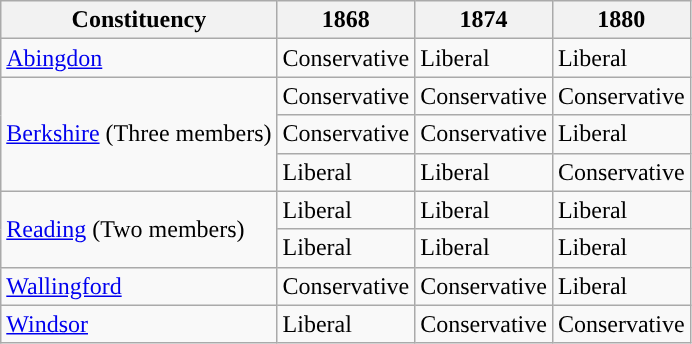<table class="wikitable">
<tr>
<th>Constituency</th>
<th>1868</th>
<th>1874</th>
<th>1880</th>
</tr>
<tr>
<td><a href='#'>Abingdon</a></td>
<td>Conservative</td>
<td>Liberal</td>
<td>Liberal</td>
</tr>
<tr>
<td rowspan="3"><a href='#'>Berkshire</a> (Three members)</td>
<td>Conservative</td>
<td>Conservative</td>
<td>Conservative</td>
</tr>
<tr>
<td>Conservative</td>
<td>Conservative</td>
<td>Liberal</td>
</tr>
<tr>
<td>Liberal</td>
<td>Liberal</td>
<td>Conservative</td>
</tr>
<tr>
<td rowspan="2"><a href='#'>Reading</a> (Two members)</td>
<td>Liberal</td>
<td>Liberal</td>
<td>Liberal</td>
</tr>
<tr>
<td>Liberal</td>
<td>Liberal</td>
<td>Liberal</td>
</tr>
<tr>
<td><a href='#'>Wallingford</a></td>
<td>Conservative</td>
<td>Conservative</td>
<td>Liberal</td>
</tr>
<tr>
<td><a href='#'>Windsor</a></td>
<td>Liberal</td>
<td>Conservative</td>
<td>Conservative</td>
</tr>
</table>
